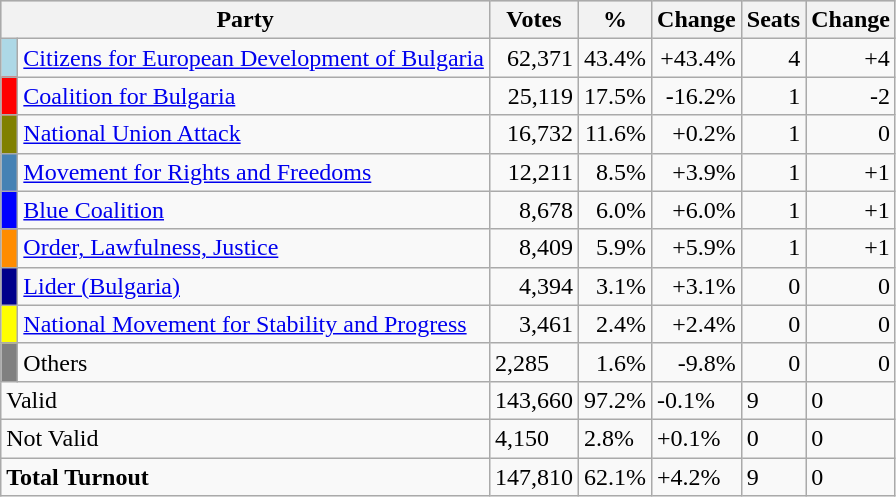<table class="wikitable" border="1">
<tr style="background-color:#C9C9C9">
<th align=left colspan=2 valign=top>Party</th>
<th align-right>Votes</th>
<th align=right>%</th>
<th align=right>Change</th>
<th align=right>Seats</th>
<th align=right>Change</th>
</tr>
<tr>
<td bgcolor="lightblue"> </td>
<td align=left><a href='#'>Citizens for European Development of Bulgaria</a></td>
<td align=right>62,371</td>
<td align=right>43.4%</td>
<td align=right>+43.4%</td>
<td align=right>4</td>
<td align=right>+4</td>
</tr>
<tr>
<td bgcolor="red"> </td>
<td align=left><a href='#'>Coalition for Bulgaria</a></td>
<td align=right>25,119</td>
<td align=right>17.5%</td>
<td align=right>-16.2%</td>
<td align=right>1</td>
<td align=right>-2</td>
</tr>
<tr>
<td bgcolor="#808000"> </td>
<td align="left"><a href='#'>National Union Attack</a></td>
<td align="right">16,732</td>
<td align="right">11.6%</td>
<td align="right">+0.2%</td>
<td align="right">1</td>
<td align="right">0</td>
</tr>
<tr>
<td bgcolor="#4682B4"> </td>
<td align="left"><a href='#'>Movement for Rights and Freedoms</a></td>
<td align="right">12,211</td>
<td align="right">8.5%</td>
<td align="right">+3.9%</td>
<td align="right">1</td>
<td align="right">+1</td>
</tr>
<tr>
<td bgcolor="blue"> </td>
<td align="left"><a href='#'>Blue Coalition</a></td>
<td align="right">8,678</td>
<td align="right">6.0%</td>
<td align="right">+6.0%</td>
<td align="right">1</td>
<td align="right">+1</td>
</tr>
<tr>
<td bgcolor="darkorange"> </td>
<td align="left"><a href='#'>Order, Lawfulness, Justice</a></td>
<td align="right">8,409</td>
<td align="right">5.9%</td>
<td align="right">+5.9%</td>
<td align="right">1</td>
<td align="right">+1</td>
</tr>
<tr>
<td bgcolor="darkblue"> </td>
<td align=left><a href='#'>Lider (Bulgaria)</a></td>
<td align=right>4,394</td>
<td align=right>3.1%</td>
<td align=right>+3.1%</td>
<td align=right>0</td>
<td align=right>0</td>
</tr>
<tr>
<td bgcolor="yellow"> </td>
<td align="left"><a href='#'>National Movement for Stability and Progress</a></td>
<td align="right">3,461</td>
<td align="right">2.4%</td>
<td align="right">+2.4%</td>
<td align="right">0</td>
<td align="right">0</td>
</tr>
<tr>
<td bgcolor="grey"> </td>
<td align="left">Others</td>
<td>2,285</td>
<td align="right">1.6%</td>
<td align=right>-9.8%</td>
<td align=right>0</td>
<td align=right>0</td>
</tr>
<tr>
<td colspan="2">Valid</td>
<td>143,660</td>
<td>97.2%</td>
<td>-0.1%</td>
<td>9</td>
<td>0</td>
</tr>
<tr>
<td colspan="2">Not Valid</td>
<td>4,150</td>
<td>2.8%</td>
<td>+0.1%</td>
<td>0</td>
<td>0</td>
</tr>
<tr>
<td colspan="2"><strong>Total Turnout</strong></td>
<td>147,810</td>
<td>62.1%</td>
<td>+4.2%</td>
<td>9</td>
<td>0</td>
</tr>
</table>
